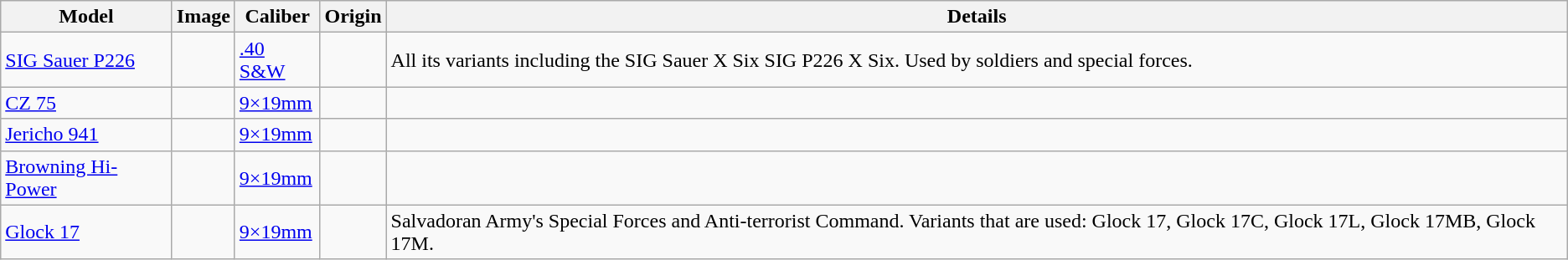<table class="wikitable">
<tr>
<th>Model</th>
<th>Image</th>
<th>Caliber</th>
<th>Origin</th>
<th>Details</th>
</tr>
<tr>
<td><a href='#'>SIG Sauer P226</a></td>
<td></td>
<td><a href='#'>.40 S&W</a></td>
<td></td>
<td>All its variants including the SIG Sauer X Six SIG P226 X Six. Used by soldiers and special forces.</td>
</tr>
<tr>
<td><a href='#'>CZ 75</a></td>
<td></td>
<td><a href='#'>9×19mm</a></td>
<td></td>
<td></td>
</tr>
<tr>
<td><a href='#'>Jericho 941</a></td>
<td></td>
<td><a href='#'>9×19mm</a></td>
<td></td>
<td></td>
</tr>
<tr>
<td><a href='#'>Browning Hi-Power</a></td>
<td></td>
<td><a href='#'>9×19mm</a></td>
<td></td>
<td></td>
</tr>
<tr>
<td><a href='#'>Glock 17</a></td>
<td></td>
<td><a href='#'>9×19mm</a></td>
<td></td>
<td>Salvadoran Army's Special Forces and Anti-terrorist Command. Variants that are used: Glock 17, Glock 17C, Glock 17L, Glock 17MB, Glock 17M.</td>
</tr>
</table>
